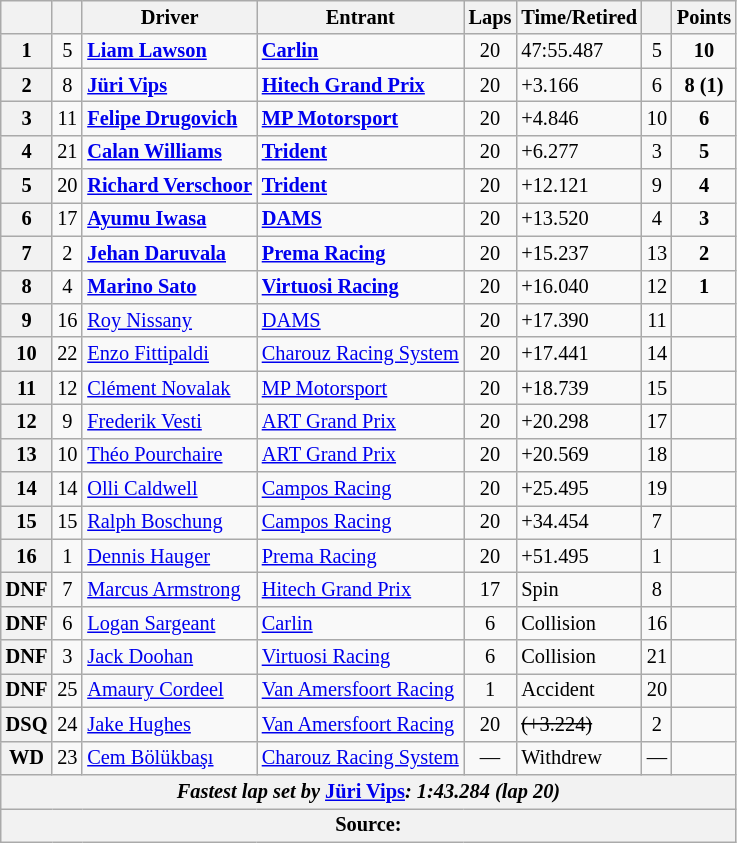<table class="wikitable" style="font-size:85%">
<tr>
<th scope="col"></th>
<th scope="col"></th>
<th scope="col">Driver</th>
<th scope="col">Entrant</th>
<th scope="col">Laps</th>
<th scope="col">Time/Retired</th>
<th scope="col"></th>
<th scope="col">Points</th>
</tr>
<tr>
<th>1</th>
<td align="center">5</td>
<td> <strong><a href='#'>Liam Lawson</a></strong></td>
<td><strong><a href='#'>Carlin</a></strong></td>
<td align="center">20</td>
<td>47:55.487</td>
<td align="center">5</td>
<td align="center"><strong>10</strong></td>
</tr>
<tr>
<th>2</th>
<td align="center">8</td>
<td> <strong><a href='#'>Jüri Vips</a></strong></td>
<td><strong><a href='#'>Hitech Grand Prix</a></strong></td>
<td align="center">20</td>
<td>+3.166</td>
<td align="center">6</td>
<td align="center"><strong>8 (1)</strong></td>
</tr>
<tr>
<th>3</th>
<td align="center">11</td>
<td> <strong><a href='#'>Felipe Drugovich</a></strong></td>
<td><strong><a href='#'>MP Motorsport</a></strong></td>
<td align="center">20</td>
<td>+4.846</td>
<td align="center">10</td>
<td align="center"><strong>6</strong></td>
</tr>
<tr>
<th>4</th>
<td align="center">21</td>
<td> <strong><a href='#'>Calan Williams</a></strong></td>
<td><strong><a href='#'>Trident</a></strong></td>
<td align="center">20</td>
<td>+6.277</td>
<td align="center">3</td>
<td align="center"><strong>5</strong></td>
</tr>
<tr>
<th>5</th>
<td align="center">20</td>
<td> <strong><a href='#'>Richard Verschoor</a></strong></td>
<td><strong><a href='#'>Trident</a></strong></td>
<td align="center">20</td>
<td>+12.121</td>
<td align="center">9</td>
<td align="center"><strong>4</strong></td>
</tr>
<tr>
<th>6</th>
<td align="center">17</td>
<td> <strong><a href='#'>Ayumu Iwasa</a></strong></td>
<td><strong><a href='#'>DAMS</a></strong></td>
<td align="center">20</td>
<td>+13.520</td>
<td align="center">4</td>
<td align="center"><strong>3</strong></td>
</tr>
<tr>
<th>7</th>
<td align="center">2</td>
<td> <strong><a href='#'>Jehan Daruvala</a></strong></td>
<td><strong><a href='#'>Prema Racing</a></strong></td>
<td align="center">20</td>
<td>+15.237</td>
<td align="center">13</td>
<td align="center"><strong>2</strong></td>
</tr>
<tr>
<th>8</th>
<td align="center">4</td>
<td> <strong><a href='#'>Marino Sato</a></strong></td>
<td><strong><a href='#'>Virtuosi Racing</a></strong></td>
<td align="center">20</td>
<td>+16.040</td>
<td align="center">12</td>
<td align="center"><strong>1</strong></td>
</tr>
<tr>
<th>9</th>
<td align="center">16</td>
<td> <a href='#'>Roy Nissany</a></td>
<td><a href='#'>DAMS</a></td>
<td align="center">20</td>
<td>+17.390</td>
<td align="center">11</td>
<td align="center"></td>
</tr>
<tr>
<th>10</th>
<td align="center">22</td>
<td> <a href='#'>Enzo Fittipaldi</a></td>
<td><a href='#'>Charouz Racing System</a></td>
<td align="center">20</td>
<td>+17.441</td>
<td align="center">14</td>
<td></td>
</tr>
<tr>
<th>11</th>
<td align="center">12</td>
<td> <a href='#'>Clément Novalak</a></td>
<td><a href='#'>MP Motorsport</a></td>
<td align="center">20</td>
<td>+18.739</td>
<td align="center">15</td>
<td></td>
</tr>
<tr>
<th>12</th>
<td align="center">9</td>
<td> <a href='#'>Frederik Vesti</a></td>
<td><a href='#'>ART Grand Prix</a></td>
<td align="center">20</td>
<td>+20.298</td>
<td align="center">17</td>
<td></td>
</tr>
<tr>
<th>13</th>
<td align="center">10</td>
<td> <a href='#'>Théo Pourchaire</a></td>
<td><a href='#'>ART Grand Prix</a></td>
<td align="center">20</td>
<td>+20.569</td>
<td align="center">18</td>
<td align="center"></td>
</tr>
<tr>
<th>14</th>
<td align="center">14</td>
<td> <a href='#'>Olli Caldwell</a></td>
<td><a href='#'>Campos Racing</a></td>
<td align="center">20</td>
<td>+25.495</td>
<td align="center">19</td>
<td></td>
</tr>
<tr>
<th>15</th>
<td align="center">15</td>
<td> <a href='#'>Ralph Boschung</a></td>
<td><a href='#'>Campos Racing</a></td>
<td align="center">20</td>
<td>+34.454</td>
<td align="center">7</td>
<td align="center"></td>
</tr>
<tr>
<th>16</th>
<td align="center">1</td>
<td> <a href='#'>Dennis Hauger</a></td>
<td><a href='#'>Prema Racing</a></td>
<td align="center">20</td>
<td>+51.495</td>
<td align="center">1</td>
<td></td>
</tr>
<tr>
<th>DNF</th>
<td align="center">7</td>
<td> <a href='#'>Marcus Armstrong</a></td>
<td><a href='#'>Hitech Grand Prix</a></td>
<td align="center">17</td>
<td>Spin</td>
<td align="center">8</td>
<td></td>
</tr>
<tr>
<th>DNF</th>
<td align="center">6</td>
<td> <a href='#'>Logan Sargeant</a></td>
<td><a href='#'>Carlin</a></td>
<td align="center">6</td>
<td>Collision</td>
<td align="center">16</td>
<td align="center"></td>
</tr>
<tr>
<th>DNF</th>
<td align="center">3</td>
<td> <a href='#'>Jack Doohan</a></td>
<td><a href='#'>Virtuosi Racing</a></td>
<td align="center">6</td>
<td>Collision</td>
<td align="center">21</td>
<td align="center"></td>
</tr>
<tr>
<th>DNF</th>
<td align="center">25</td>
<td> <a href='#'>Amaury Cordeel</a></td>
<td><a href='#'>Van Amersfoort Racing</a></td>
<td align="center">1</td>
<td>Accident</td>
<td align="center">20</td>
<td></td>
</tr>
<tr>
<th>DSQ</th>
<td align="center">24</td>
<td> <a href='#'>Jake Hughes</a></td>
<td><a href='#'>Van Amersfoort Racing</a></td>
<td align="center">20</td>
<td><s>(+3.224)</s></td>
<td align="center">2</td>
<td align="center"></td>
</tr>
<tr>
<th>WD</th>
<td align="center">23</td>
<td> <a href='#'>Cem Bölükbaşı</a></td>
<td><a href='#'>Charouz Racing System</a></td>
<td align="center">—</td>
<td>Withdrew</td>
<td align="center">—</td>
<td align="center"></td>
</tr>
<tr>
<th colspan="8"><em>Fastest lap set by</em> <strong> <a href='#'>Jüri Vips</a><strong><em>: 1:43.284 (lap 20)<em></th>
</tr>
<tr>
<th colspan="8">Source:</th>
</tr>
</table>
